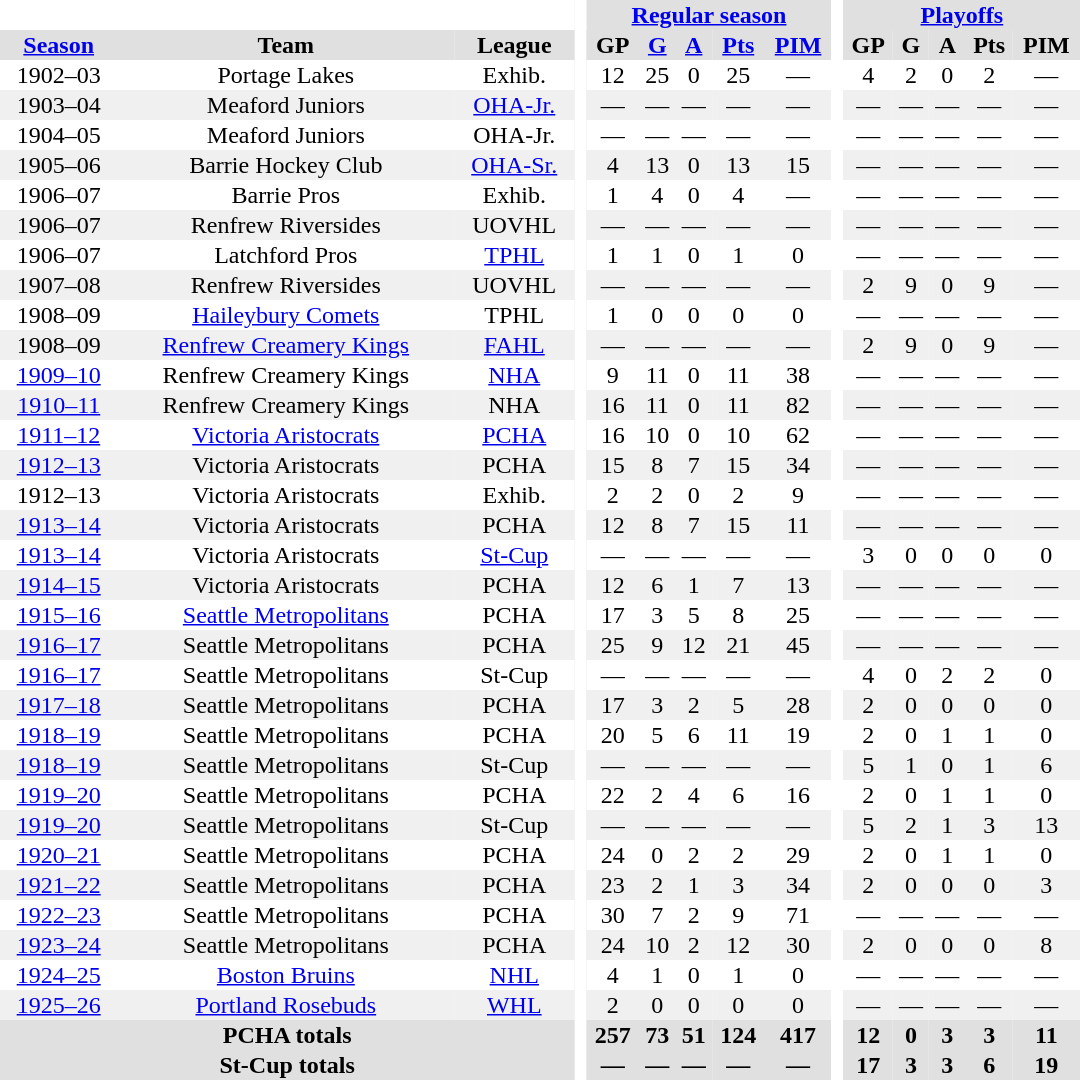<table border="0" cellpadding="1" cellspacing="0" style="text-align:center; width:45em">
<tr bgcolor="#e0e0e0">
<th colspan="3" bgcolor="#ffffff"> </th>
<th rowspan="99" bgcolor="#ffffff"> </th>
<th colspan="5"><a href='#'>Regular season</a></th>
<th rowspan="99" bgcolor="#ffffff"> </th>
<th colspan="5"><a href='#'>Playoffs</a></th>
</tr>
<tr bgcolor="#e0e0e0">
<th><a href='#'>Season</a></th>
<th>Team</th>
<th>League</th>
<th>GP</th>
<th><a href='#'>G</a></th>
<th><a href='#'>A</a></th>
<th><a href='#'>Pts</a></th>
<th><a href='#'>PIM</a></th>
<th>GP</th>
<th>G</th>
<th>A</th>
<th>Pts</th>
<th>PIM</th>
</tr>
<tr>
<td>1902–03</td>
<td>Portage Lakes</td>
<td>Exhib.</td>
<td>12</td>
<td>25</td>
<td>0</td>
<td>25</td>
<td>—</td>
<td>4</td>
<td>2</td>
<td>0</td>
<td>2</td>
<td>—</td>
</tr>
<tr bgcolor="#f0f0f0">
<td>1903–04</td>
<td>Meaford Juniors</td>
<td><a href='#'>OHA-Jr.</a></td>
<td>—</td>
<td>—</td>
<td>—</td>
<td>—</td>
<td>—</td>
<td>—</td>
<td>—</td>
<td>—</td>
<td>—</td>
<td>—</td>
</tr>
<tr>
<td>1904–05</td>
<td>Meaford Juniors</td>
<td>OHA-Jr.</td>
<td>—</td>
<td>—</td>
<td>—</td>
<td>—</td>
<td>—</td>
<td>—</td>
<td>—</td>
<td>—</td>
<td>—</td>
<td>—</td>
</tr>
<tr bgcolor="#f0f0f0">
<td>1905–06</td>
<td>Barrie Hockey Club</td>
<td><a href='#'>OHA-Sr.</a></td>
<td>4</td>
<td>13</td>
<td>0</td>
<td>13</td>
<td>15</td>
<td>—</td>
<td>—</td>
<td>—</td>
<td>—</td>
<td>—</td>
</tr>
<tr>
<td>1906–07</td>
<td>Barrie Pros</td>
<td>Exhib.</td>
<td>1</td>
<td>4</td>
<td>0</td>
<td>4</td>
<td>—</td>
<td>—</td>
<td>—</td>
<td>—</td>
<td>—</td>
<td>—</td>
</tr>
<tr bgcolor="#f0f0f0">
<td>1906–07</td>
<td>Renfrew Riversides</td>
<td>UOVHL</td>
<td>—</td>
<td>—</td>
<td>—</td>
<td>—</td>
<td>—</td>
<td>—</td>
<td>—</td>
<td>—</td>
<td>—</td>
<td>—</td>
</tr>
<tr>
<td>1906–07</td>
<td>Latchford Pros</td>
<td><a href='#'>TPHL</a></td>
<td>1</td>
<td>1</td>
<td>0</td>
<td>1</td>
<td>0</td>
<td>—</td>
<td>—</td>
<td>—</td>
<td>—</td>
<td>—</td>
</tr>
<tr bgcolor="#f0f0f0">
<td>1907–08</td>
<td>Renfrew Riversides</td>
<td>UOVHL</td>
<td>—</td>
<td>—</td>
<td>—</td>
<td>—</td>
<td>—</td>
<td>2</td>
<td>9</td>
<td>0</td>
<td>9</td>
<td>—</td>
</tr>
<tr>
<td>1908–09</td>
<td><a href='#'>Haileybury Comets</a></td>
<td>TPHL</td>
<td>1</td>
<td>0</td>
<td>0</td>
<td>0</td>
<td>0</td>
<td>—</td>
<td>—</td>
<td>—</td>
<td>—</td>
<td>—</td>
</tr>
<tr bgcolor="#f0f0f0">
<td>1908–09</td>
<td><a href='#'>Renfrew Creamery Kings</a></td>
<td><a href='#'>FAHL</a></td>
<td>—</td>
<td>—</td>
<td>—</td>
<td>—</td>
<td>—</td>
<td>2</td>
<td>9</td>
<td>0</td>
<td>9</td>
<td>—</td>
</tr>
<tr>
<td><a href='#'>1909–10</a></td>
<td>Renfrew Creamery Kings</td>
<td><a href='#'>NHA</a></td>
<td>9</td>
<td>11</td>
<td>0</td>
<td>11</td>
<td>38</td>
<td>—</td>
<td>—</td>
<td>—</td>
<td>—</td>
<td>—</td>
</tr>
<tr bgcolor="#f0f0f0">
<td><a href='#'>1910–11</a></td>
<td>Renfrew Creamery Kings</td>
<td>NHA</td>
<td>16</td>
<td>11</td>
<td>0</td>
<td>11</td>
<td>82</td>
<td>—</td>
<td>—</td>
<td>—</td>
<td>—</td>
<td>—</td>
</tr>
<tr>
<td><a href='#'>1911–12</a></td>
<td><a href='#'>Victoria Aristocrats</a></td>
<td><a href='#'>PCHA</a></td>
<td>16</td>
<td>10</td>
<td>0</td>
<td>10</td>
<td>62</td>
<td>—</td>
<td>—</td>
<td>—</td>
<td>—</td>
<td>—</td>
</tr>
<tr bgcolor="#f0f0f0">
<td><a href='#'>1912–13</a></td>
<td>Victoria Aristocrats</td>
<td>PCHA</td>
<td>15</td>
<td>8</td>
<td>7</td>
<td>15</td>
<td>34</td>
<td>—</td>
<td>—</td>
<td>—</td>
<td>—</td>
<td>—</td>
</tr>
<tr>
<td>1912–13</td>
<td>Victoria Aristocrats</td>
<td>Exhib.</td>
<td>2</td>
<td>2</td>
<td>0</td>
<td>2</td>
<td>9</td>
<td>—</td>
<td>—</td>
<td>—</td>
<td>—</td>
<td>—</td>
</tr>
<tr bgcolor="#f0f0f0">
<td><a href='#'>1913–14</a></td>
<td>Victoria Aristocrats</td>
<td>PCHA</td>
<td>12</td>
<td>8</td>
<td>7</td>
<td>15</td>
<td>11</td>
<td>—</td>
<td>—</td>
<td>—</td>
<td>—</td>
<td>—</td>
</tr>
<tr>
<td><a href='#'>1913–14</a></td>
<td>Victoria Aristocrats</td>
<td><a href='#'>St-Cup</a></td>
<td>—</td>
<td>—</td>
<td>—</td>
<td>—</td>
<td>—</td>
<td>3</td>
<td>0</td>
<td>0</td>
<td>0</td>
<td>0</td>
</tr>
<tr bgcolor="#f0f0f0">
<td><a href='#'>1914–15</a></td>
<td>Victoria Aristocrats</td>
<td>PCHA</td>
<td>12</td>
<td>6</td>
<td>1</td>
<td>7</td>
<td>13</td>
<td>—</td>
<td>—</td>
<td>—</td>
<td>—</td>
<td>—</td>
</tr>
<tr>
<td><a href='#'>1915–16</a></td>
<td><a href='#'>Seattle Metropolitans</a></td>
<td>PCHA</td>
<td>17</td>
<td>3</td>
<td>5</td>
<td>8</td>
<td>25</td>
<td>—</td>
<td>—</td>
<td>—</td>
<td>—</td>
<td>—</td>
</tr>
<tr bgcolor="#f0f0f0">
<td><a href='#'>1916–17</a></td>
<td>Seattle Metropolitans</td>
<td>PCHA</td>
<td>25</td>
<td>9</td>
<td>12</td>
<td>21</td>
<td>45</td>
<td>—</td>
<td>—</td>
<td>—</td>
<td>—</td>
<td>—</td>
</tr>
<tr>
<td><a href='#'>1916–17</a></td>
<td>Seattle Metropolitans</td>
<td>St-Cup</td>
<td>—</td>
<td>—</td>
<td>—</td>
<td>—</td>
<td>—</td>
<td>4</td>
<td>0</td>
<td>2</td>
<td>2</td>
<td>0</td>
</tr>
<tr bgcolor="#f0f0f0">
<td><a href='#'>1917–18</a></td>
<td>Seattle Metropolitans</td>
<td>PCHA</td>
<td>17</td>
<td>3</td>
<td>2</td>
<td>5</td>
<td>28</td>
<td>2</td>
<td>0</td>
<td>0</td>
<td>0</td>
<td>0</td>
</tr>
<tr>
<td><a href='#'>1918–19</a></td>
<td>Seattle Metropolitans</td>
<td>PCHA</td>
<td>20</td>
<td>5</td>
<td>6</td>
<td>11</td>
<td>19</td>
<td>2</td>
<td>0</td>
<td>1</td>
<td>1</td>
<td>0</td>
</tr>
<tr bgcolor="#f0f0f0">
<td><a href='#'>1918–19</a></td>
<td>Seattle Metropolitans</td>
<td>St-Cup</td>
<td>—</td>
<td>—</td>
<td>—</td>
<td>—</td>
<td>—</td>
<td>5</td>
<td>1</td>
<td>0</td>
<td>1</td>
<td>6</td>
</tr>
<tr>
<td><a href='#'>1919–20</a></td>
<td>Seattle Metropolitans</td>
<td>PCHA</td>
<td>22</td>
<td>2</td>
<td>4</td>
<td>6</td>
<td>16</td>
<td>2</td>
<td>0</td>
<td>1</td>
<td>1</td>
<td>0</td>
</tr>
<tr bgcolor="#f0f0f0">
<td><a href='#'>1919–20</a></td>
<td>Seattle Metropolitans</td>
<td>St-Cup</td>
<td>—</td>
<td>—</td>
<td>—</td>
<td>—</td>
<td>—</td>
<td>5</td>
<td>2</td>
<td>1</td>
<td>3</td>
<td>13</td>
</tr>
<tr>
<td><a href='#'>1920–21</a></td>
<td>Seattle Metropolitans</td>
<td>PCHA</td>
<td>24</td>
<td>0</td>
<td>2</td>
<td>2</td>
<td>29</td>
<td>2</td>
<td>0</td>
<td>1</td>
<td>1</td>
<td>0</td>
</tr>
<tr bgcolor="#f0f0f0">
<td><a href='#'>1921–22</a></td>
<td>Seattle Metropolitans</td>
<td>PCHA</td>
<td>23</td>
<td>2</td>
<td>1</td>
<td>3</td>
<td>34</td>
<td>2</td>
<td>0</td>
<td>0</td>
<td>0</td>
<td>3</td>
</tr>
<tr>
<td><a href='#'>1922–23</a></td>
<td>Seattle Metropolitans</td>
<td>PCHA</td>
<td>30</td>
<td>7</td>
<td>2</td>
<td>9</td>
<td>71</td>
<td>—</td>
<td>—</td>
<td>—</td>
<td>—</td>
<td>—</td>
</tr>
<tr bgcolor="#f0f0f0">
<td><a href='#'>1923–24</a></td>
<td>Seattle Metropolitans</td>
<td>PCHA</td>
<td>24</td>
<td>10</td>
<td>2</td>
<td>12</td>
<td>30</td>
<td>2</td>
<td>0</td>
<td>0</td>
<td>0</td>
<td>8</td>
</tr>
<tr>
<td><a href='#'>1924–25</a></td>
<td><a href='#'>Boston Bruins</a></td>
<td><a href='#'>NHL</a></td>
<td>4</td>
<td>1</td>
<td>0</td>
<td>1</td>
<td>0</td>
<td>—</td>
<td>—</td>
<td>—</td>
<td>—</td>
<td>—</td>
</tr>
<tr bgcolor="#f0f0f0">
<td><a href='#'>1925–26</a></td>
<td><a href='#'>Portland Rosebuds</a></td>
<td><a href='#'>WHL</a></td>
<td>2</td>
<td>0</td>
<td>0</td>
<td>0</td>
<td>0</td>
<td>—</td>
<td>—</td>
<td>—</td>
<td>—</td>
<td>—</td>
</tr>
<tr bgcolor="#e0e0e0">
<th colspan="3">PCHA totals</th>
<th>257</th>
<th>73</th>
<th>51</th>
<th>124</th>
<th>417</th>
<th>12</th>
<th>0</th>
<th>3</th>
<th>3</th>
<th>11</th>
</tr>
<tr bgcolor="#e0e0e0">
<th colspan="3">St-Cup totals</th>
<th>—</th>
<th>—</th>
<th>—</th>
<th>—</th>
<th>—</th>
<th>17</th>
<th>3</th>
<th>3</th>
<th>6</th>
<th>19</th>
</tr>
</table>
